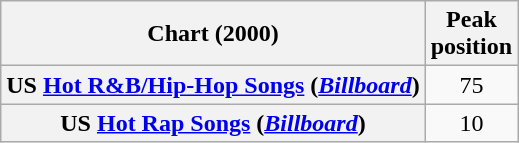<table class="wikitable plainrowheaders sortable" style="text-align:center;">
<tr>
<th scope="col">Chart (2000)</th>
<th scope="col">Peak<br>position</th>
</tr>
<tr>
<th scope="row">US <a href='#'>Hot R&B/Hip-Hop Songs</a> (<a href='#'><em>Billboard</em></a>)</th>
<td align="center">75</td>
</tr>
<tr>
<th scope="row">US <a href='#'>Hot Rap Songs</a> (<a href='#'><em>Billboard</em></a>)</th>
<td align="center">10</td>
</tr>
</table>
